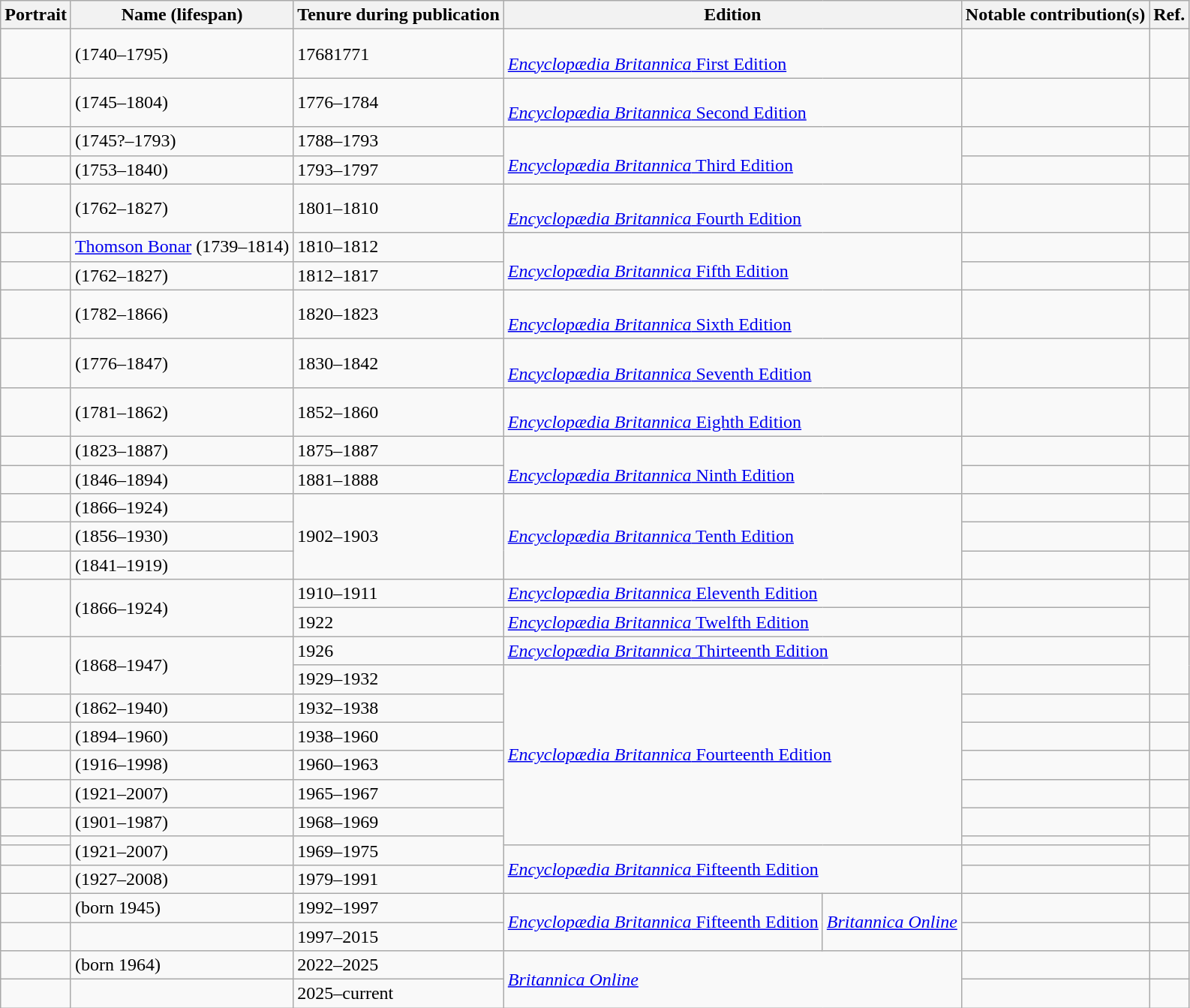<table class="wikitable">
<tr>
<th>Portrait</th>
<th>Name (lifespan)</th>
<th>Tenure during publication</th>
<th colspan="2">Edition</th>
<th>Notable contribution(s)</th>
<th>Ref.</th>
</tr>
<tr>
<td></td>
<td> (1740–1795)</td>
<td>17681771</td>
<td colspan="2"><br><a href='#'><em>Encyclopædia Britannica</em> First Edition</a></td>
<td></td>
<td></td>
</tr>
<tr>
<td></td>
<td> (1745–1804)</td>
<td>1776–1784</td>
<td colspan="2"><br><a href='#'><em>Encyclopædia Britannica</em> Second Edition</a></td>
<td></td>
<td></td>
</tr>
<tr>
<td></td>
<td> (1745?–1793)</td>
<td>1788–1793</td>
<td colspan="2" rowspan="2"><br><a href='#'><em>Encyclopædia Britannica</em> Third Edition</a></td>
<td></td>
<td></td>
</tr>
<tr>
<td></td>
<td> (1753–1840)</td>
<td>1793–1797</td>
<td></td>
<td></td>
</tr>
<tr>
<td></td>
<td> (1762–1827)</td>
<td>1801–1810</td>
<td colspan="2"><br><a href='#'><em>Encyclopædia Britannica</em> Fourth Edition</a></td>
<td></td>
<td></td>
</tr>
<tr>
<td></td>
<td><a href='#'>Thomson Bonar</a> (1739–1814)</td>
<td>1810–1812</td>
<td colspan="2" rowspan="2"><br><a href='#'><em>Encyclopædia Britannica</em> Fifth Edition</a></td>
<td></td>
<td></td>
</tr>
<tr>
<td></td>
<td> (1762–1827)</td>
<td>1812–1817</td>
<td></td>
<td></td>
</tr>
<tr>
<td></td>
<td> (1782–1866)</td>
<td>1820–1823</td>
<td colspan="2"><br><a href='#'><em>Encyclopædia Britannica</em> Sixth Edition</a></td>
<td></td>
<td></td>
</tr>
<tr>
<td></td>
<td> (1776–1847)</td>
<td>1830–1842</td>
<td colspan="2"><br><a href='#'><em>Encyclopædia Britannica</em> Seventh Edition</a></td>
<td></td>
<td></td>
</tr>
<tr>
<td></td>
<td> (1781–1862)</td>
<td>1852–1860</td>
<td colspan="2"><br><a href='#'><em>Encyclopædia Britannica</em> Eighth Edition</a></td>
<td></td>
<td></td>
</tr>
<tr>
<td></td>
<td> (1823–1887)</td>
<td>1875–1887</td>
<td colspan="2" rowspan="2"><br><a href='#'><em>Encyclopædia Britannica</em> Ninth Edition</a></td>
<td></td>
<td></td>
</tr>
<tr>
<td></td>
<td> (1846–1894)</td>
<td>1881–1888</td>
<td></td>
<td></td>
</tr>
<tr>
<td></td>
<td> (1866–1924)</td>
<td rowspan="3">1902–1903</td>
<td colspan="2" rowspan="3"><a href='#'><em>Encyclopædia Britannica</em> Tenth Edition</a></td>
<td></td>
<td></td>
</tr>
<tr>
<td></td>
<td> (1856–1930)</td>
<td></td>
<td></td>
</tr>
<tr>
<td></td>
<td> (1841–1919)</td>
<td></td>
<td></td>
</tr>
<tr>
<td rowspan="2"></td>
<td rowspan="2"> (1866–1924)</td>
<td>1910–1911</td>
<td colspan="2"><a href='#'><em>Encyclopædia Britannica</em> Eleventh Edition</a></td>
<td></td>
<td rowspan="2"></td>
</tr>
<tr>
<td>1922</td>
<td colspan="2"><a href='#'><em>Encyclopædia Britannica</em> Twelfth Edition</a></td>
<td></td>
</tr>
<tr>
<td rowspan="2"></td>
<td rowspan="2"> (1868–1947)</td>
<td>1926</td>
<td colspan="2"><a href='#'><em>Encyclopædia Britannica</em> Thirteenth Edition</a></td>
<td></td>
<td rowspan="2"></td>
</tr>
<tr>
<td>1929–1932</td>
<td colspan="2" rowspan="7"><a href='#'><em>Encyclopædia Britannica</em> Fourteenth Edition</a></td>
<td></td>
</tr>
<tr>
<td></td>
<td> (1862–1940)</td>
<td>1932–1938</td>
<td></td>
<td></td>
</tr>
<tr>
<td></td>
<td> (1894–1960)</td>
<td>1938–1960</td>
<td></td>
<td></td>
</tr>
<tr>
<td></td>
<td> (1916–1998)</td>
<td>1960–1963</td>
<td></td>
<td></td>
</tr>
<tr>
<td></td>
<td> (1921–2007)</td>
<td>1965–1967</td>
<td></td>
<td></td>
</tr>
<tr>
<td></td>
<td> (1901–1987)</td>
<td>1968–1969</td>
<td></td>
<td></td>
</tr>
<tr>
<td></td>
<td rowspan="2"> (1921–2007)</td>
<td rowspan="2">1969–1975</td>
<td></td>
<td rowspan="2"></td>
</tr>
<tr>
<td></td>
<td colspan="2" rowspan="2"><a href='#'><em>Encyclopædia Britannica</em> Fifteenth Edition</a></td>
<td></td>
</tr>
<tr>
<td></td>
<td> (1927–2008)</td>
<td>1979–1991</td>
<td></td>
<td></td>
</tr>
<tr>
<td></td>
<td> (born 1945)</td>
<td>1992–1997</td>
<td rowspan="2"><a href='#'><em>Encyclopædia Britannica</em> Fifteenth Edition</a></td>
<td rowspan="2"><em><a href='#'>Britannica Online</a></em></td>
<td></td>
<td></td>
</tr>
<tr>
<td></td>
<td></td>
<td>1997–2015</td>
<td></td>
<td></td>
</tr>
<tr>
<td></td>
<td> (born 1964)</td>
<td>2022–2025</td>
<td colspan="2" rowspan="2"><em><a href='#'>Britannica Online</a></em></td>
<td></td>
<td></td>
</tr>
<tr>
<td></td>
<td></td>
<td>2025–current</td>
<td></td>
<td></td>
</tr>
</table>
